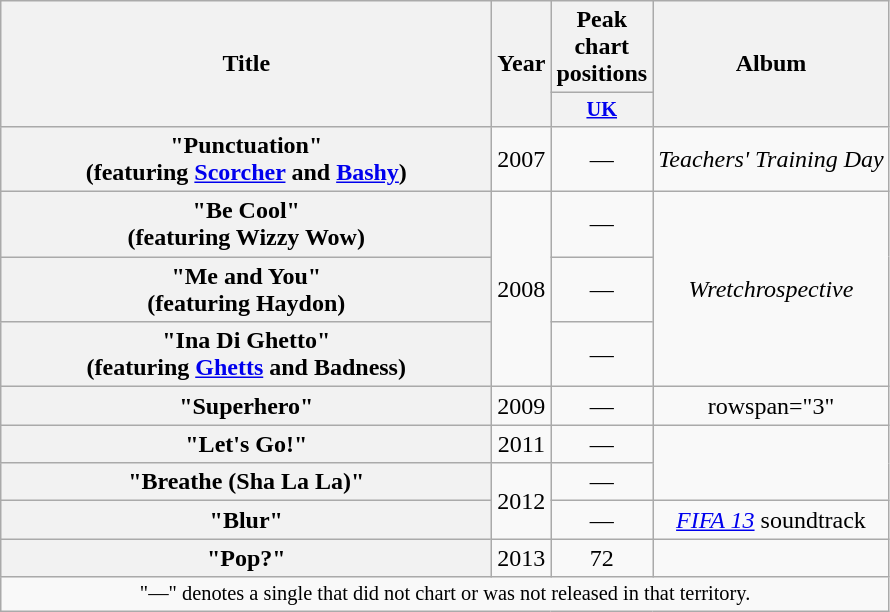<table class="wikitable plainrowheaders" style="text-align:center;" border="1">
<tr>
<th scope="col" rowspan="2" style="width:20em;">Title</th>
<th scope="col" rowspan="2" style="width:1em;">Year</th>
<th scope="col" colspan="1">Peak chart positions</th>
<th scope="col" rowspan="2">Album</th>
</tr>
<tr>
<th scope="col" style="width:3em;font-size:85%;"><a href='#'>UK</a><br></th>
</tr>
<tr>
<th scope="row">"Punctuation"<br><span>(featuring <a href='#'>Scorcher</a> and <a href='#'>Bashy</a>)</span></th>
<td>2007</td>
<td>—</td>
<td><em>Teachers' Training Day</em></td>
</tr>
<tr>
<th scope="row">"Be Cool"<br><span>(featuring Wizzy Wow)</span></th>
<td rowspan="3">2008</td>
<td>—</td>
<td rowspan="3"><em>Wretchrospective</em></td>
</tr>
<tr>
<th scope="row">"Me and You"<br><span>(featuring Haydon)</span></th>
<td>—</td>
</tr>
<tr>
<th scope="row">"Ina Di Ghetto"<br><span>(featuring <a href='#'>Ghetts</a> and Badness)</span></th>
<td>—</td>
</tr>
<tr>
<th scope="row">"Superhero"</th>
<td>2009</td>
<td>—</td>
<td>rowspan="3" </td>
</tr>
<tr>
<th scope="row">"Let's Go!"</th>
<td>2011</td>
<td>—</td>
</tr>
<tr>
<th scope="row">"Breathe (Sha La La)"</th>
<td rowspan="2">2012</td>
<td>—</td>
</tr>
<tr>
<th scope="row">"Blur"</th>
<td>—</td>
<td><em><a href='#'>FIFA 13</a></em> soundtrack</td>
</tr>
<tr>
<th scope="row">"Pop?"</th>
<td>2013</td>
<td>72</td>
<td></td>
</tr>
<tr>
<td colspan="20" style="font-size:85%">"—" denotes a single that did not chart or was not released in that territory.</td>
</tr>
</table>
